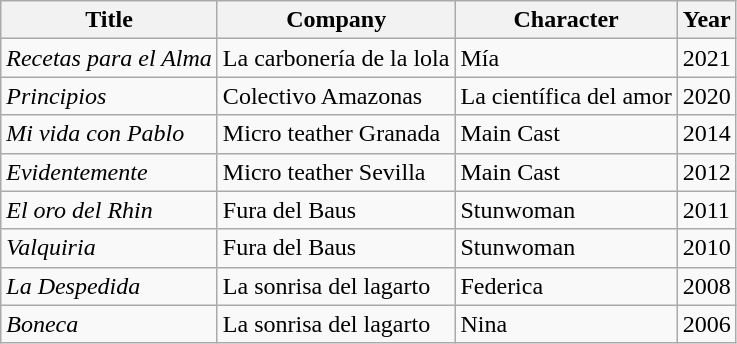<table class="wikitable">
<tr>
<th>Title</th>
<th>Company</th>
<th>Character</th>
<th>Year</th>
</tr>
<tr>
<td><em>Recetas para el Alma</em></td>
<td>La carbonería de la lola</td>
<td>Mía</td>
<td>2021</td>
</tr>
<tr>
<td><em>Principios</em></td>
<td>Colectivo Amazonas</td>
<td>La científica del amor</td>
<td>2020</td>
</tr>
<tr>
<td><em>Mi vida con Pablo</em></td>
<td>Micro teather Granada</td>
<td>Main Cast</td>
<td>2014</td>
</tr>
<tr>
<td><em>Evidentemente</em></td>
<td>Micro teather Sevilla</td>
<td>Main Cast</td>
<td>2012</td>
</tr>
<tr>
<td><em>El oro del Rhin</em></td>
<td>Fura del Baus</td>
<td>Stunwoman</td>
<td>2011</td>
</tr>
<tr>
<td><em>Valquiria</em></td>
<td>Fura del Baus</td>
<td>Stunwoman</td>
<td>2010</td>
</tr>
<tr>
<td><em>La Despedida</em></td>
<td>La sonrisa del lagarto</td>
<td>Federica</td>
<td>2008</td>
</tr>
<tr>
<td><em>Boneca</em></td>
<td>La sonrisa del lagarto</td>
<td>Nina</td>
<td>2006</td>
</tr>
</table>
